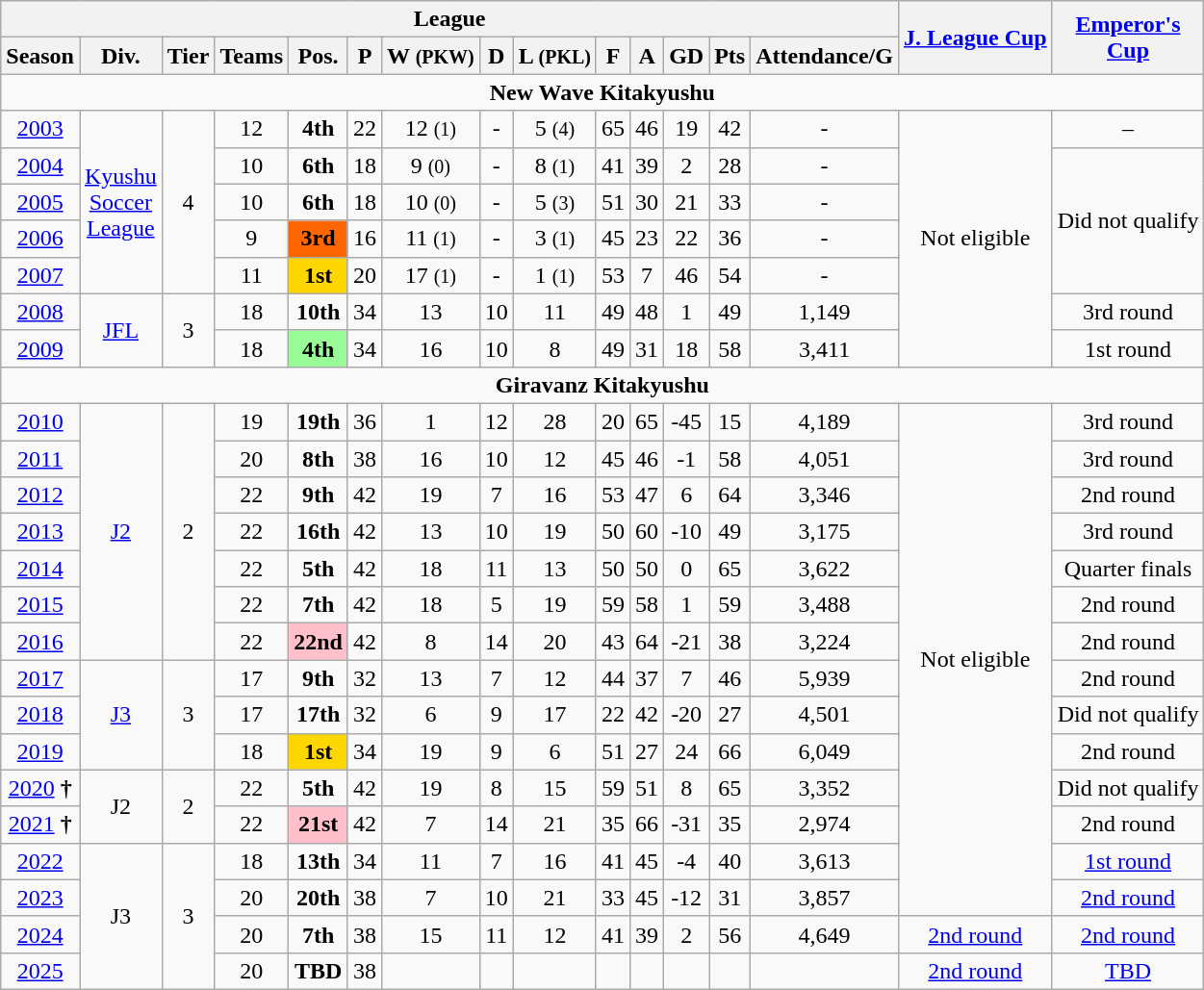<table class="wikitable" style="text-align:center">
<tr>
<th colspan="14">League</th>
<th rowspan="2"><a href='#'>J. League Cup</a></th>
<th rowspan="2"><a href='#'>Emperor's<br>Cup</a></th>
</tr>
<tr>
<th>Season</th>
<th>Div.</th>
<th>Tier</th>
<th>Teams</th>
<th>Pos.</th>
<th>P</th>
<th>W <small>(PKW)</small></th>
<th>D</th>
<th>L <small>(PKL)</small></th>
<th>F</th>
<th>A</th>
<th>GD</th>
<th>Pts</th>
<th>Attendance/G</th>
</tr>
<tr>
<td colspan="16"><strong>New Wave Kitakyushu</strong></td>
</tr>
<tr>
<td><a href='#'>2003</a></td>
<td rowspan="5"><a href='#'>Kyushu<br> Soccer<br>League</a></td>
<td rowspan="5">4</td>
<td>12</td>
<td><strong>4th</strong></td>
<td>22</td>
<td>12 <small>(1)</small></td>
<td>-</td>
<td>5 <small>(4)</small></td>
<td>65</td>
<td>46</td>
<td>19</td>
<td>42</td>
<td>-</td>
<td rowspan="7">Not eligible</td>
<td>–</td>
</tr>
<tr>
<td><a href='#'>2004</a></td>
<td>10</td>
<td><strong>6th</strong></td>
<td>18</td>
<td>9 <small>(0)</small></td>
<td>-</td>
<td>8 <small>(1)</small></td>
<td>41</td>
<td>39</td>
<td>2</td>
<td>28</td>
<td>-</td>
<td rowspan="4">Did not qualify</td>
</tr>
<tr>
<td><a href='#'>2005</a></td>
<td>10</td>
<td><strong>6th</strong></td>
<td>18</td>
<td>10 <small>(0)</small></td>
<td>-</td>
<td>5 <small>(3)</small></td>
<td>51</td>
<td>30</td>
<td>21</td>
<td>33</td>
<td>-</td>
</tr>
<tr>
<td><a href='#'>2006</a></td>
<td>9</td>
<td bgcolor="ff6600"><strong>3rd</strong></td>
<td>16</td>
<td>11 <small>(1)</small></td>
<td>-</td>
<td>3 <small>(1)</small></td>
<td>45</td>
<td>23</td>
<td>22</td>
<td>36</td>
<td>-</td>
</tr>
<tr>
<td><a href='#'>2007</a></td>
<td>11</td>
<td bgcolor="gold"><strong>1st</strong></td>
<td>20</td>
<td>17 <small>(1)</small></td>
<td>-</td>
<td>1 <small>(1)</small></td>
<td>53</td>
<td>7</td>
<td>46</td>
<td>54</td>
<td>-</td>
</tr>
<tr>
<td><a href='#'>2008</a></td>
<td rowspan="2"><a href='#'>JFL</a></td>
<td rowspan="2">3</td>
<td>18</td>
<td><strong>10th</strong></td>
<td>34</td>
<td>13</td>
<td>10</td>
<td>11</td>
<td>49</td>
<td>48</td>
<td>1</td>
<td>49</td>
<td>1,149</td>
<td>3rd round</td>
</tr>
<tr>
<td><a href='#'>2009</a></td>
<td>18</td>
<td bgcolor="palegreen"><strong>4th</strong></td>
<td>34</td>
<td>16</td>
<td>10</td>
<td>8</td>
<td>49</td>
<td>31</td>
<td>18</td>
<td>58</td>
<td>3,411</td>
<td>1st round</td>
</tr>
<tr>
<td colspan="16"><strong>Giravanz Kitakyushu</strong></td>
</tr>
<tr>
<td><a href='#'>2010</a></td>
<td rowspan="7"><a href='#'>J2</a></td>
<td rowspan="7">2</td>
<td>19</td>
<td><strong>19th</strong></td>
<td>36</td>
<td>1</td>
<td>12</td>
<td>28</td>
<td>20</td>
<td>65</td>
<td>-45</td>
<td>15</td>
<td>4,189</td>
<td rowspan="14">Not eligible</td>
<td>3rd round</td>
</tr>
<tr>
<td><a href='#'>2011</a></td>
<td>20</td>
<td><strong>8th</strong></td>
<td>38</td>
<td>16</td>
<td>10</td>
<td>12</td>
<td>45</td>
<td>46</td>
<td>-1</td>
<td>58</td>
<td>4,051</td>
<td>3rd round</td>
</tr>
<tr>
<td><a href='#'>2012</a></td>
<td>22</td>
<td><strong>9th</strong></td>
<td>42</td>
<td>19</td>
<td>7</td>
<td>16</td>
<td>53</td>
<td>47</td>
<td>6</td>
<td>64</td>
<td>3,346</td>
<td>2nd round</td>
</tr>
<tr>
<td><a href='#'>2013</a></td>
<td>22</td>
<td><strong>16th</strong></td>
<td>42</td>
<td>13</td>
<td>10</td>
<td>19</td>
<td>50</td>
<td>60</td>
<td>-10</td>
<td>49</td>
<td>3,175</td>
<td>3rd round</td>
</tr>
<tr>
<td><a href='#'>2014</a></td>
<td>22</td>
<td><strong>5th</strong></td>
<td>42</td>
<td>18</td>
<td>11</td>
<td>13</td>
<td>50</td>
<td>50</td>
<td>0</td>
<td>65</td>
<td>3,622</td>
<td>Quarter finals</td>
</tr>
<tr>
<td><a href='#'>2015</a></td>
<td>22</td>
<td><strong>7th</strong></td>
<td>42</td>
<td>18</td>
<td>5</td>
<td>19</td>
<td>59</td>
<td>58</td>
<td>1</td>
<td>59</td>
<td>3,488</td>
<td>2nd round</td>
</tr>
<tr>
<td><a href='#'>2016</a></td>
<td>22</td>
<td bgcolor="pink"><strong>22nd</strong></td>
<td>42</td>
<td>8</td>
<td>14</td>
<td>20</td>
<td>43</td>
<td>64</td>
<td>-21</td>
<td>38</td>
<td>3,224</td>
<td>2nd round</td>
</tr>
<tr>
<td><a href='#'>2017</a></td>
<td rowspan="3"><a href='#'>J3</a></td>
<td rowspan="3">3</td>
<td>17</td>
<td><strong>9th</strong></td>
<td>32</td>
<td>13</td>
<td>7</td>
<td>12</td>
<td>44</td>
<td>37</td>
<td>7</td>
<td>46</td>
<td>5,939</td>
<td>2nd round</td>
</tr>
<tr>
<td><a href='#'>2018</a></td>
<td>17</td>
<td><strong>17th</strong></td>
<td>32</td>
<td>6</td>
<td>9</td>
<td>17</td>
<td>22</td>
<td>42</td>
<td>-20</td>
<td>27</td>
<td>4,501</td>
<td>Did not qualify</td>
</tr>
<tr>
<td><a href='#'>2019</a></td>
<td>18</td>
<td bgcolor="gold"><strong>1st</strong></td>
<td>34</td>
<td>19</td>
<td>9</td>
<td>6</td>
<td>51</td>
<td>27</td>
<td>24</td>
<td>66</td>
<td>6,049</td>
<td>2nd round</td>
</tr>
<tr>
<td><a href='#'>2020</a> <strong>†</strong></td>
<td rowspan="2">J2</td>
<td rowspan="2">2</td>
<td>22</td>
<td><strong>5th</strong></td>
<td>42</td>
<td>19</td>
<td>8</td>
<td>15</td>
<td>59</td>
<td>51</td>
<td>8</td>
<td>65</td>
<td>3,352</td>
<td>Did not qualify</td>
</tr>
<tr>
<td><a href='#'>2021</a> <strong>†</strong></td>
<td>22</td>
<td bgcolor="pink"><strong>21st</strong></td>
<td>42</td>
<td>7</td>
<td>14</td>
<td>21</td>
<td>35</td>
<td>66</td>
<td>-31</td>
<td>35</td>
<td>2,974</td>
<td>2nd round</td>
</tr>
<tr>
<td><a href='#'>2022</a></td>
<td rowspan="4">J3</td>
<td rowspan="4">3</td>
<td>18</td>
<td><strong>13th</strong></td>
<td>34</td>
<td>11</td>
<td>7</td>
<td>16</td>
<td>41</td>
<td>45</td>
<td>-4</td>
<td>40</td>
<td>3,613</td>
<td><a href='#'>1st round</a></td>
</tr>
<tr>
<td><a href='#'>2023</a></td>
<td>20</td>
<td><strong>20th</strong></td>
<td>38</td>
<td>7</td>
<td>10</td>
<td>21</td>
<td>33</td>
<td>45</td>
<td>-12</td>
<td>31</td>
<td>3,857</td>
<td><a href='#'>2nd round</a></td>
</tr>
<tr>
<td><a href='#'>2024</a></td>
<td>20</td>
<td><strong>7th</strong></td>
<td>38</td>
<td>15</td>
<td>11</td>
<td>12</td>
<td>41</td>
<td>39</td>
<td>2</td>
<td>56</td>
<td>4,649</td>
<td><a href='#'>2nd round</a></td>
<td><a href='#'>2nd round</a></td>
</tr>
<tr>
<td><a href='#'>2025</a></td>
<td>20</td>
<td><strong>TBD</strong></td>
<td>38</td>
<td></td>
<td></td>
<td></td>
<td></td>
<td></td>
<td></td>
<td></td>
<td></td>
<td><a href='#'>2nd round</a></td>
<td><a href='#'>TBD</a></td>
</tr>
</table>
